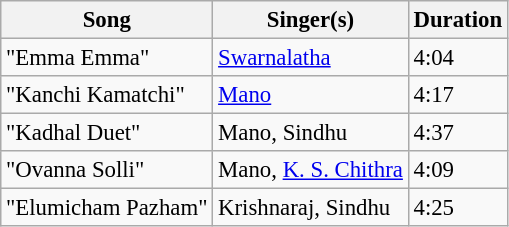<table class="wikitable" style="font-size:95%;">
<tr>
<th>Song</th>
<th>Singer(s)</th>
<th>Duration</th>
</tr>
<tr>
<td>"Emma Emma"</td>
<td><a href='#'>Swarnalatha</a></td>
<td>4:04</td>
</tr>
<tr>
<td>"Kanchi Kamatchi"</td>
<td><a href='#'>Mano</a></td>
<td>4:17</td>
</tr>
<tr>
<td>"Kadhal Duet"</td>
<td>Mano, Sindhu</td>
<td>4:37</td>
</tr>
<tr>
<td>"Ovanna Solli"</td>
<td>Mano, <a href='#'>K. S. Chithra</a></td>
<td>4:09</td>
</tr>
<tr>
<td>"Elumicham Pazham"</td>
<td>Krishnaraj, Sindhu</td>
<td>4:25</td>
</tr>
</table>
